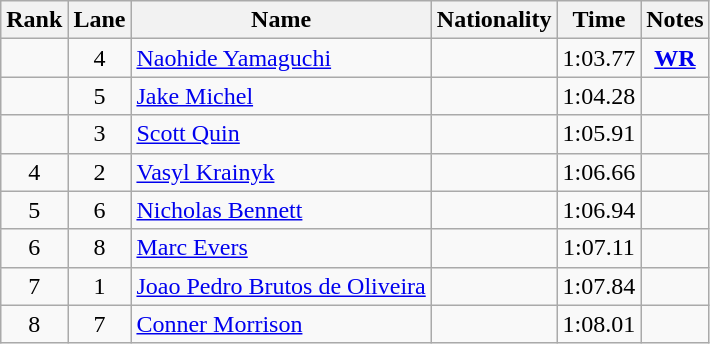<table class="wikitable sortable" style="text-align:center">
<tr>
<th>Rank</th>
<th>Lane</th>
<th>Name</th>
<th>Nationality</th>
<th>Time</th>
<th>Notes</th>
</tr>
<tr>
<td></td>
<td>4</td>
<td align=left><a href='#'>Naohide Yamaguchi</a></td>
<td align=left></td>
<td>1:03.77</td>
<td><strong><a href='#'>WR</a></strong></td>
</tr>
<tr>
<td></td>
<td>5</td>
<td align=left><a href='#'>Jake Michel</a></td>
<td align=left></td>
<td>1:04.28</td>
<td></td>
</tr>
<tr>
<td></td>
<td>3</td>
<td align=left><a href='#'>Scott Quin</a></td>
<td align=left></td>
<td>1:05.91</td>
<td></td>
</tr>
<tr>
<td>4</td>
<td>2</td>
<td align=left><a href='#'>Vasyl Krainyk</a></td>
<td align=left></td>
<td>1:06.66</td>
<td></td>
</tr>
<tr>
<td>5</td>
<td>6</td>
<td align=left><a href='#'>Nicholas Bennett</a></td>
<td align=left></td>
<td>1:06.94</td>
<td></td>
</tr>
<tr>
<td>6</td>
<td>8</td>
<td align=left><a href='#'>Marc Evers</a></td>
<td align=left></td>
<td>1:07.11</td>
<td></td>
</tr>
<tr>
<td>7</td>
<td>1</td>
<td align=left><a href='#'>Joao Pedro Brutos de Oliveira</a></td>
<td align=left></td>
<td>1:07.84</td>
<td></td>
</tr>
<tr>
<td>8</td>
<td>7</td>
<td align=left><a href='#'>Conner Morrison</a></td>
<td align=left></td>
<td>1:08.01</td>
<td></td>
</tr>
</table>
